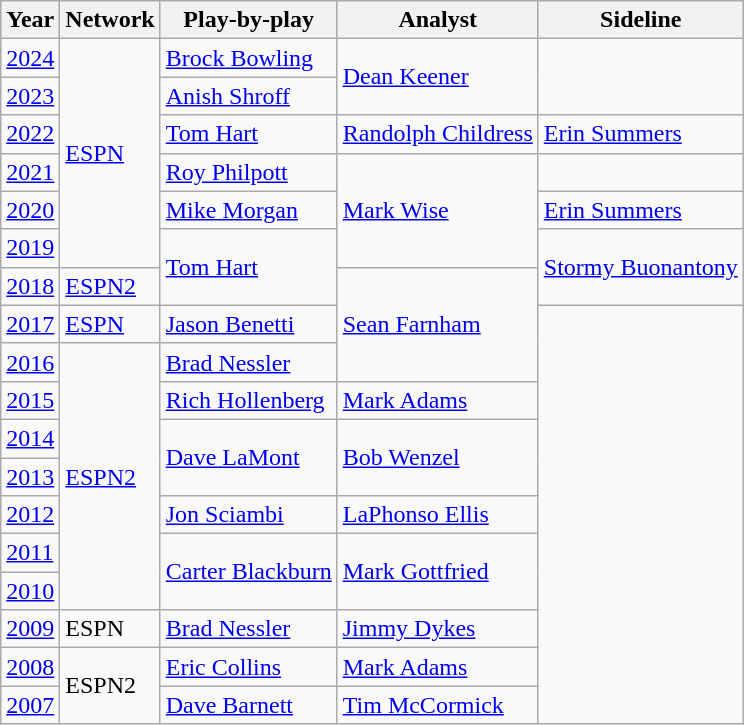<table class="wikitable">
<tr>
<th>Year</th>
<th>Network</th>
<th>Play-by-play</th>
<th>Analyst</th>
<th>Sideline</th>
</tr>
<tr>
<td><a href='#'>2024</a></td>
<td rowspan=6><a href='#'>ESPN</a></td>
<td><a href='#'>Brock Bowling</a></td>
<td rowspan=2><a href='#'>Dean Keener</a></td>
</tr>
<tr>
<td><a href='#'>2023</a></td>
<td><a href='#'>Anish Shroff</a></td>
</tr>
<tr>
<td><a href='#'>2022</a></td>
<td><a href='#'>Tom Hart</a></td>
<td><a href='#'>Randolph Childress</a></td>
<td><a href='#'>Erin Summers</a></td>
</tr>
<tr>
<td><a href='#'>2021</a></td>
<td><a href='#'>Roy Philpott</a></td>
<td rowspan=3><a href='#'>Mark Wise</a></td>
</tr>
<tr>
<td><a href='#'>2020</a></td>
<td><a href='#'>Mike Morgan</a></td>
<td><a href='#'>Erin Summers</a></td>
</tr>
<tr>
<td><a href='#'>2019</a></td>
<td rowspan=2><a href='#'>Tom Hart</a></td>
<td rowspan=2><a href='#'>Stormy Buonantony</a></td>
</tr>
<tr>
<td><a href='#'>2018</a></td>
<td><a href='#'>ESPN2</a></td>
<td rowspan=3><a href='#'>Sean Farnham</a></td>
</tr>
<tr>
<td><a href='#'>2017</a></td>
<td><a href='#'>ESPN</a></td>
<td><a href='#'>Jason Benetti</a></td>
</tr>
<tr>
<td><a href='#'>2016</a></td>
<td rowspan=7><a href='#'>ESPN2</a></td>
<td><a href='#'>Brad Nessler</a></td>
</tr>
<tr>
<td><a href='#'>2015</a></td>
<td><a href='#'>Rich Hollenberg</a></td>
<td><a href='#'>Mark Adams</a></td>
</tr>
<tr>
<td><a href='#'>2014</a></td>
<td rowspan=2><a href='#'>Dave LaMont</a></td>
<td rowspan=2><a href='#'>Bob Wenzel</a></td>
</tr>
<tr>
<td><a href='#'>2013</a></td>
</tr>
<tr>
<td><a href='#'>2012</a></td>
<td><a href='#'>Jon Sciambi</a></td>
<td><a href='#'>LaPhonso Ellis</a></td>
</tr>
<tr>
<td><a href='#'>2011</a></td>
<td rowspan=2><a href='#'>Carter Blackburn</a></td>
<td rowspan=2><a href='#'>Mark Gottfried</a></td>
</tr>
<tr>
<td><a href='#'>2010</a></td>
</tr>
<tr>
<td><a href='#'>2009</a></td>
<td>ESPN</td>
<td><a href='#'>Brad Nessler</a></td>
<td><a href='#'>Jimmy Dykes</a></td>
</tr>
<tr>
<td><a href='#'>2008</a></td>
<td rowspan=2>ESPN2</td>
<td><a href='#'>Eric Collins</a></td>
<td><a href='#'>Mark Adams</a></td>
</tr>
<tr>
<td><a href='#'>2007</a></td>
<td><a href='#'>Dave Barnett</a></td>
<td><a href='#'>Tim McCormick</a></td>
</tr>
</table>
